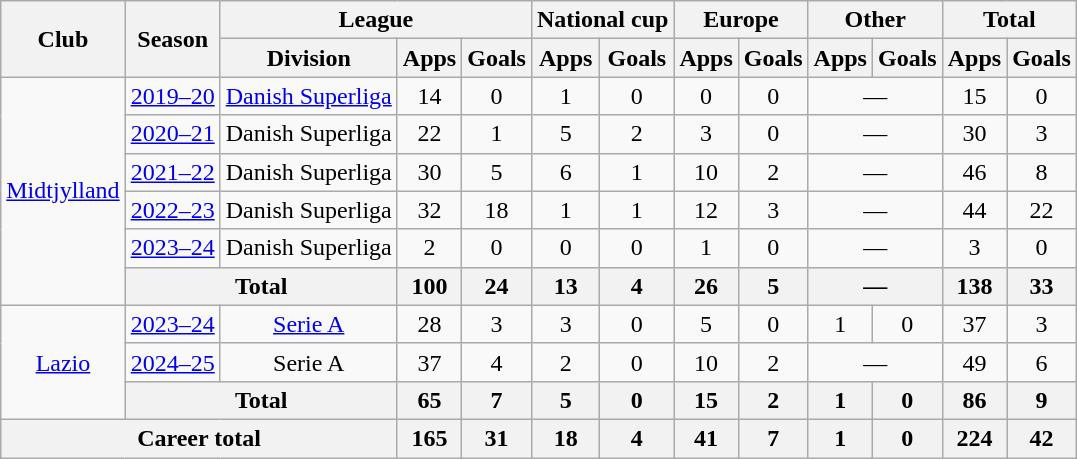<table class="wikitable" style="text-align:center">
<tr>
<th rowspan="2">Club</th>
<th rowspan="2">Season</th>
<th colspan="3">League</th>
<th colspan="2">National cup</th>
<th colspan="2">Europe</th>
<th colspan="2">Other</th>
<th colspan="2">Total</th>
</tr>
<tr>
<th>Division</th>
<th>Apps</th>
<th>Goals</th>
<th>Apps</th>
<th>Goals</th>
<th>Apps</th>
<th>Goals</th>
<th>Apps</th>
<th>Goals</th>
<th>Apps</th>
<th>Goals</th>
</tr>
<tr>
<td rowspan="6"><a href='#'>Midtjylland</a></td>
<td><a href='#'>2019–20</a></td>
<td><a href='#'>Danish Superliga</a></td>
<td>14</td>
<td>0</td>
<td>1</td>
<td>0</td>
<td>0</td>
<td>0</td>
<td colspan="2">—</td>
<td>15</td>
<td>0</td>
</tr>
<tr>
<td><a href='#'>2020–21</a></td>
<td>Danish Superliga</td>
<td>22</td>
<td>1</td>
<td>5</td>
<td>2</td>
<td>3</td>
<td>0</td>
<td colspan="2">—</td>
<td>30</td>
<td>3</td>
</tr>
<tr>
<td><a href='#'>2021–22</a></td>
<td>Danish Superliga</td>
<td>30</td>
<td>5</td>
<td>6</td>
<td>1</td>
<td>10</td>
<td>2</td>
<td colspan="2">—</td>
<td>46</td>
<td>8</td>
</tr>
<tr>
<td><a href='#'>2022–23</a></td>
<td>Danish Superliga</td>
<td>32</td>
<td>18</td>
<td>1</td>
<td>1</td>
<td>12</td>
<td>3</td>
<td colspan="2">—</td>
<td>44</td>
<td>22</td>
</tr>
<tr>
<td><a href='#'>2023–24</a></td>
<td>Danish Superliga</td>
<td>2</td>
<td>0</td>
<td>0</td>
<td>0</td>
<td>1</td>
<td>0</td>
<td colspan="2">—</td>
<td>3</td>
<td>0</td>
</tr>
<tr>
<th colspan="2">Total</th>
<th>100</th>
<th>24</th>
<th>13</th>
<th>4</th>
<th>26</th>
<th>5</th>
<th colspan="2">—</th>
<th>138</th>
<th>33</th>
</tr>
<tr>
<td rowspan="3"><a href='#'>Lazio</a></td>
<td><a href='#'>2023–24</a></td>
<td><a href='#'>Serie A</a></td>
<td>28</td>
<td>3</td>
<td>3</td>
<td>0</td>
<td>5</td>
<td>0</td>
<td>1</td>
<td>0</td>
<td>37</td>
<td>3</td>
</tr>
<tr>
<td><a href='#'>2024–25</a></td>
<td>Serie A</td>
<td>37</td>
<td>4</td>
<td>2</td>
<td>0</td>
<td>10</td>
<td>2</td>
<td colspan="2">—</td>
<td>49</td>
<td>6</td>
</tr>
<tr>
<th colspan="2">Total</th>
<th>65</th>
<th>7</th>
<th>5</th>
<th>0</th>
<th>15</th>
<th>2</th>
<th>1</th>
<th>0</th>
<th>86</th>
<th>9</th>
</tr>
<tr>
<th colspan="3">Career total</th>
<th>165</th>
<th>31</th>
<th>18</th>
<th>4</th>
<th>41</th>
<th>7</th>
<th>1</th>
<th>0</th>
<th>224</th>
<th>42</th>
</tr>
</table>
